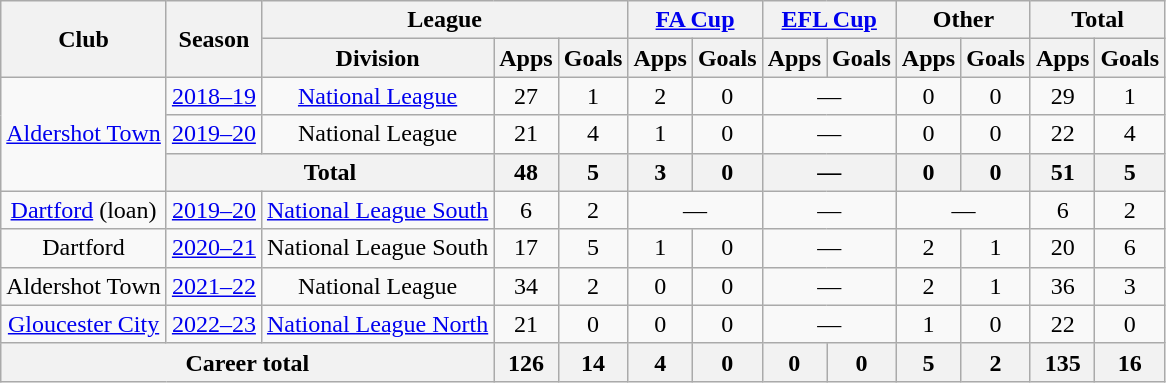<table class="wikitable" style="text-align:center">
<tr>
<th rowspan="2">Club</th>
<th rowspan="2">Season</th>
<th colspan="3">League</th>
<th colspan="2"><a href='#'>FA Cup</a></th>
<th colspan="2"><a href='#'>EFL Cup</a></th>
<th colspan="2">Other</th>
<th colspan="2">Total</th>
</tr>
<tr>
<th>Division</th>
<th>Apps</th>
<th>Goals</th>
<th>Apps</th>
<th>Goals</th>
<th>Apps</th>
<th>Goals</th>
<th>Apps</th>
<th>Goals</th>
<th>Apps</th>
<th>Goals</th>
</tr>
<tr>
<td rowspan="3"><a href='#'>Aldershot Town</a></td>
<td><a href='#'>2018–19</a></td>
<td><a href='#'>National League</a></td>
<td>27</td>
<td>1</td>
<td>2</td>
<td>0</td>
<td colspan="2">—</td>
<td>0</td>
<td>0</td>
<td>29</td>
<td>1</td>
</tr>
<tr>
<td><a href='#'>2019–20</a></td>
<td>National League</td>
<td>21</td>
<td>4</td>
<td>1</td>
<td>0</td>
<td colspan="2">—</td>
<td>0</td>
<td>0</td>
<td>22</td>
<td>4</td>
</tr>
<tr>
<th colspan=2>Total</th>
<th>48</th>
<th>5</th>
<th>3</th>
<th>0</th>
<th colspan="2">—</th>
<th>0</th>
<th>0</th>
<th>51</th>
<th>5</th>
</tr>
<tr>
<td rowspan="1"><a href='#'>Dartford</a> (loan)</td>
<td><a href='#'>2019–20</a></td>
<td><a href='#'>National League South</a></td>
<td>6</td>
<td>2</td>
<td colspan="2">—</td>
<td colspan="2">—</td>
<td colspan="2">—</td>
<td>6</td>
<td>2</td>
</tr>
<tr>
<td rowspan="1">Dartford</td>
<td><a href='#'>2020–21</a></td>
<td>National League South</td>
<td>17</td>
<td>5</td>
<td>1</td>
<td>0</td>
<td colspan="2">—</td>
<td>2</td>
<td>1</td>
<td>20</td>
<td>6</td>
</tr>
<tr>
<td rowspan="1">Aldershot Town</td>
<td><a href='#'>2021–22</a></td>
<td>National League</td>
<td>34</td>
<td>2</td>
<td>0</td>
<td>0</td>
<td colspan="2">—</td>
<td>2</td>
<td>1</td>
<td>36</td>
<td>3</td>
</tr>
<tr>
<td rowspan="1"><a href='#'>Gloucester City</a></td>
<td><a href='#'>2022–23</a></td>
<td><a href='#'>National League North</a></td>
<td>21</td>
<td>0</td>
<td>0</td>
<td>0</td>
<td colspan="2">—</td>
<td>1</td>
<td>0</td>
<td>22</td>
<td>0</td>
</tr>
<tr>
<th colspan=3>Career total</th>
<th>126</th>
<th>14</th>
<th>4</th>
<th>0</th>
<th>0</th>
<th>0</th>
<th>5</th>
<th>2</th>
<th>135</th>
<th>16</th>
</tr>
</table>
